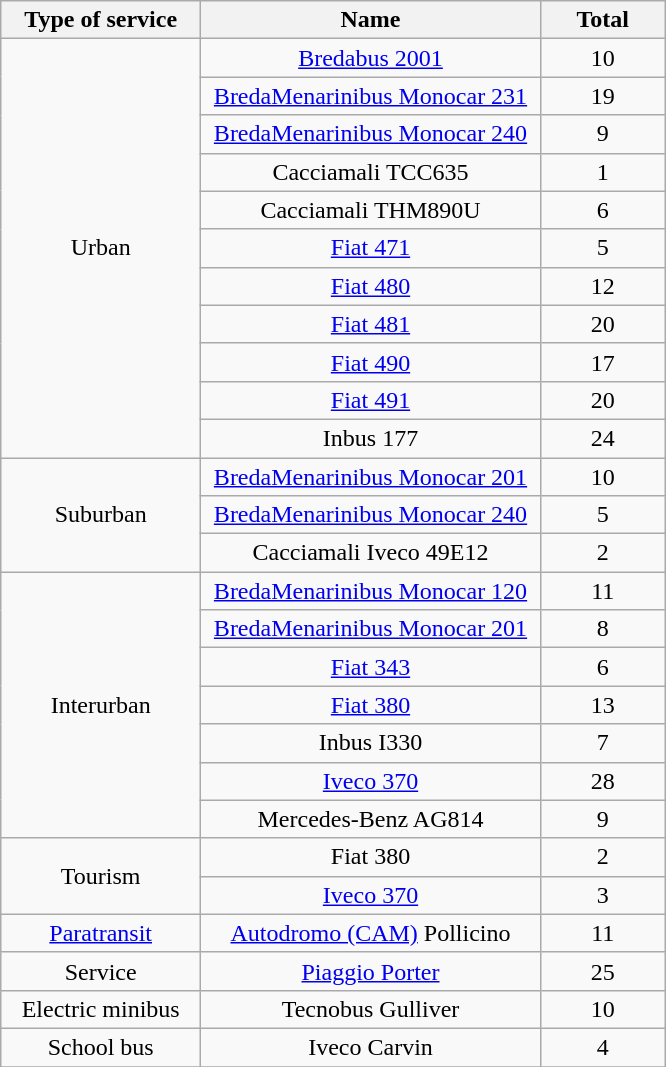<table class="wikitable" style="margin:auto;border-collapse:collapse;text-align:center">
<tr>
<th style="width:125px;">Type of service</th>
<th style="width:220px;">Name</th>
<th style="width:75px;">Total</th>
</tr>
<tr>
<td rowspan="11">Urban</td>
<td><a href='#'>Bredabus 2001</a></td>
<td>10</td>
</tr>
<tr>
<td><a href='#'>BredaMenarinibus Monocar 231</a></td>
<td>19</td>
</tr>
<tr>
<td><a href='#'>BredaMenarinibus Monocar 240</a></td>
<td>9</td>
</tr>
<tr>
<td>Cacciamali TCC635</td>
<td>1</td>
</tr>
<tr>
<td>Cacciamali THM890U</td>
<td>6</td>
</tr>
<tr>
<td><a href='#'>Fiat 471</a></td>
<td>5</td>
</tr>
<tr>
<td><a href='#'>Fiat 480</a></td>
<td>12</td>
</tr>
<tr>
<td><a href='#'>Fiat 481</a></td>
<td>20</td>
</tr>
<tr>
<td><a href='#'>Fiat 490</a></td>
<td>17</td>
</tr>
<tr>
<td><a href='#'>Fiat 491</a></td>
<td>20</td>
</tr>
<tr>
<td>Inbus 177</td>
<td>24</td>
</tr>
<tr>
<td rowspan="3">Suburban</td>
<td><a href='#'>BredaMenarinibus Monocar 201</a></td>
<td>10</td>
</tr>
<tr>
<td><a href='#'>BredaMenarinibus Monocar 240</a></td>
<td>5</td>
</tr>
<tr>
<td>Cacciamali Iveco 49E12</td>
<td>2</td>
</tr>
<tr>
<td rowspan="7">Interurban</td>
<td><a href='#'>BredaMenarinibus Monocar 120</a></td>
<td>11</td>
</tr>
<tr>
<td><a href='#'>BredaMenarinibus Monocar 201</a></td>
<td>8</td>
</tr>
<tr>
<td><a href='#'>Fiat 343</a></td>
<td>6</td>
</tr>
<tr>
<td><a href='#'>Fiat 380</a></td>
<td>13</td>
</tr>
<tr>
<td>Inbus I330</td>
<td>7</td>
</tr>
<tr>
<td><a href='#'>Iveco 370</a></td>
<td>28</td>
</tr>
<tr>
<td>Mercedes-Benz AG814</td>
<td>9</td>
</tr>
<tr>
<td rowspan="2">Tourism</td>
<td>Fiat 380</td>
<td>2</td>
</tr>
<tr>
<td><a href='#'>Iveco 370</a></td>
<td>3</td>
</tr>
<tr>
<td><a href='#'>Paratransit</a></td>
<td><a href='#'>Autodromo (CAM)</a> Pollicino</td>
<td>11</td>
</tr>
<tr>
<td>Service</td>
<td><a href='#'>Piaggio Porter</a></td>
<td>25</td>
</tr>
<tr>
<td>Electric minibus</td>
<td>Tecnobus Gulliver</td>
<td>10</td>
</tr>
<tr>
<td>School bus</td>
<td>Iveco Carvin</td>
<td>4</td>
</tr>
<tr>
</tr>
</table>
